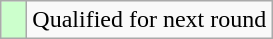<table class="wikitable">
<tr>
<td style="width:10px; background:#cfc"></td>
<td>Qualified for next round</td>
</tr>
</table>
